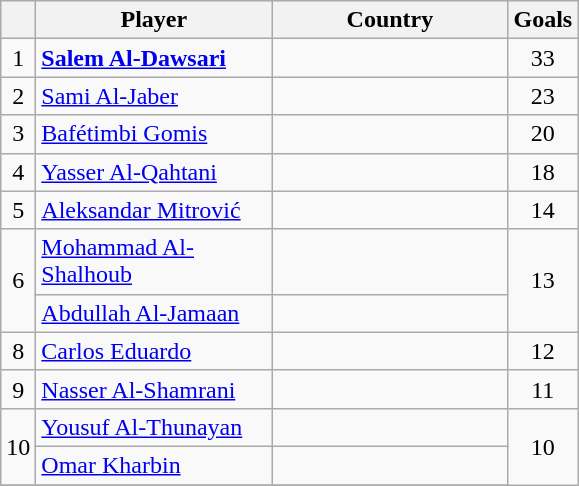<table class="wikitable sortable" style="text-align:center">
<tr>
<th></th>
<th width=150>Player</th>
<th width=150>Country</th>
<th>Goals</th>
</tr>
<tr>
<td>1</td>
<td align=left><strong><a href='#'>Salem Al-Dawsari</a></strong></td>
<td align=left></td>
<td>33</td>
</tr>
<tr>
<td>2</td>
<td align=left><a href='#'>Sami Al-Jaber</a></td>
<td align=left></td>
<td>23</td>
</tr>
<tr>
<td align=center>3</td>
<td align=left><a href='#'>Bafétimbi Gomis</a></td>
<td align=left></td>
<td>20</td>
</tr>
<tr>
<td align=center>4</td>
<td align=left><a href='#'>Yasser Al-Qahtani</a></td>
<td align=left></td>
<td>18</td>
</tr>
<tr>
<td align=center>5</td>
<td align=left><a href='#'>Aleksandar Mitrović</a></td>
<td align=left></td>
<td>14</td>
</tr>
<tr>
<td align=center rowspan=2>6</td>
<td align=left><a href='#'>Mohammad Al-Shalhoub</a></td>
<td align=left></td>
<td rowspan=2>13</td>
</tr>
<tr>
<td align=left><a href='#'>Abdullah Al-Jamaan</a></td>
<td align=left></td>
</tr>
<tr>
<td align=center>8</td>
<td align=left><a href='#'>Carlos Eduardo</a></td>
<td align=left></td>
<td>12</td>
</tr>
<tr>
<td align=center>9</td>
<td align=left><a href='#'>Nasser Al-Shamrani</a></td>
<td align=left></td>
<td>11</td>
</tr>
<tr>
<td align=center rowspan=2>10</td>
<td align=left><a href='#'>Yousuf Al-Thunayan</a></td>
<td align=left></td>
<td rowspan=3>10</td>
</tr>
<tr>
<td align=left><a href='#'>Omar Kharbin</a></td>
<td align=left></td>
</tr>
<tr>
</tr>
</table>
